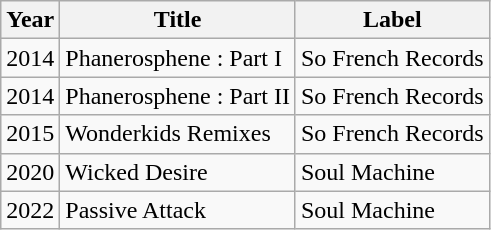<table class="wikitable">
<tr>
<th>Year</th>
<th>Title</th>
<th>Label</th>
</tr>
<tr>
<td>2014</td>
<td>Phanerosphene : Part I</td>
<td>So French Records</td>
</tr>
<tr>
<td>2014</td>
<td>Phanerosphene : Part II</td>
<td>So French Records</td>
</tr>
<tr>
<td>2015</td>
<td>Wonderkids Remixes</td>
<td>So French Records</td>
</tr>
<tr>
<td>2020</td>
<td>Wicked Desire</td>
<td>Soul Machine</td>
</tr>
<tr>
<td>2022</td>
<td>Passive Attack</td>
<td>Soul Machine</td>
</tr>
</table>
